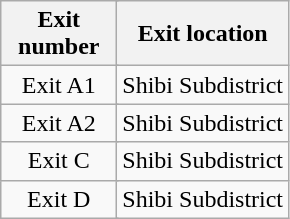<table class="wikitable">
<tr>
<th style="width:70px" colspan="2">Exit number</th>
<th>Exit location</th>
</tr>
<tr>
<td align="center" colspan="2">Exit A1</td>
<td>Shibi Subdistrict</td>
</tr>
<tr>
<td align="center" colspan="2">Exit A2</td>
<td>Shibi Subdistrict</td>
</tr>
<tr>
<td align="center" colspan="2">Exit C</td>
<td>Shibi Subdistrict</td>
</tr>
<tr>
<td align="center" colspan="2">Exit D</td>
<td>Shibi Subdistrict</td>
</tr>
</table>
